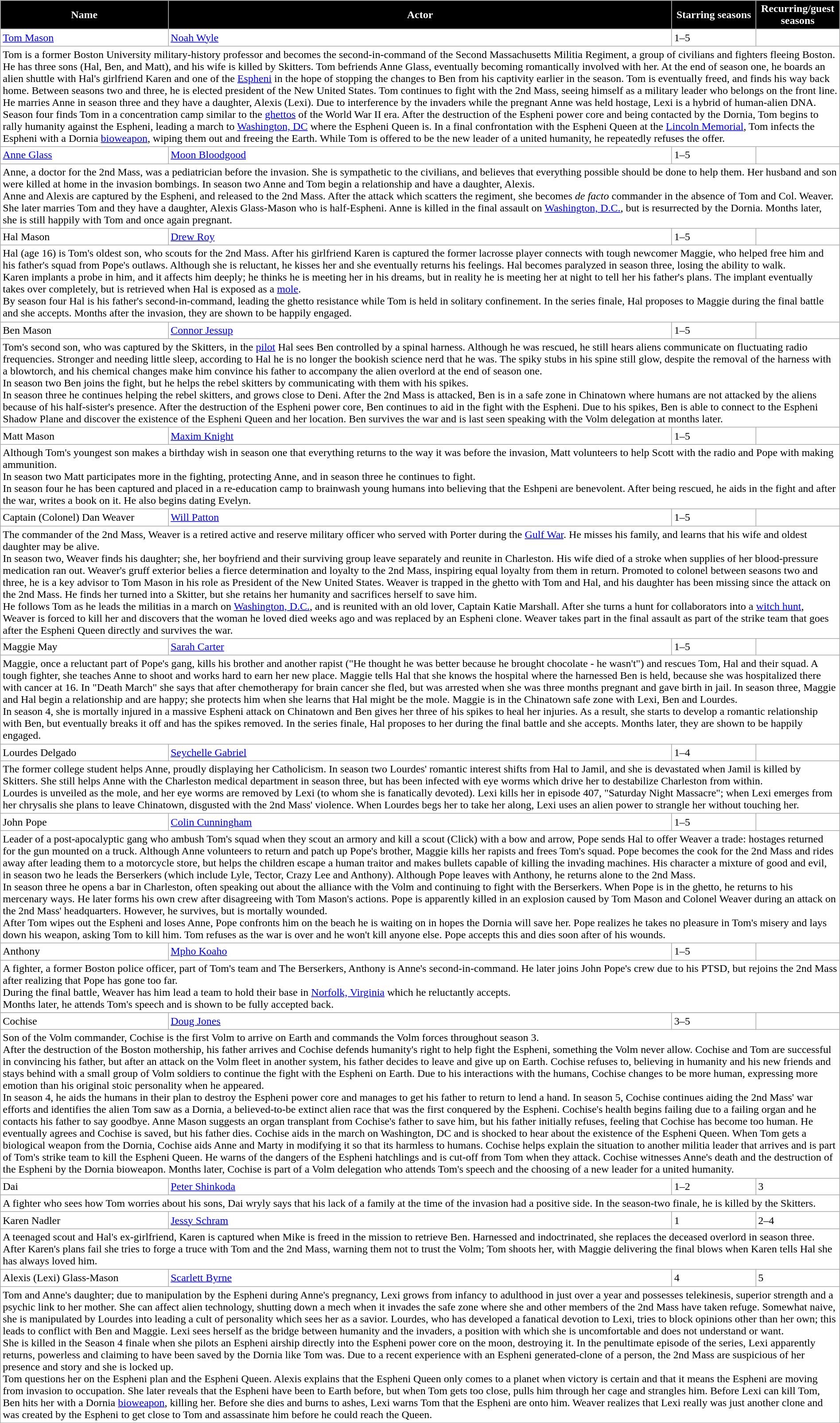<table class="wikitable" style="width:100%; margin-right:auto; background: #FFFFFF;">
<tr style="color:white">
<th style="background-color:#000000; width:20%">Name</th>
<th style="background-color:#000000; width:60%">Actor</th>
<th style="background-color:#000000; width:10%">Starring seasons</th>
<th style="background-color:#000000; width:10%">Recurring/guest seasons</th>
</tr>
<tr>
<td><a href='#'>Tom Mason</a></td>
<td><a href='#'>Noah Wyle</a></td>
<td>1–5</td>
<td></td>
</tr>
<tr>
<td colspan="4">Tom is a former Boston University military-history professor and becomes the second-in-command of the Second Massachusetts Militia Regiment, a group of civilians and fighters fleeing Boston. He has three sons (Hal, Ben, and Matt), and his wife is killed by Skitters. Tom befriends Anne Glass, eventually becoming romantically involved with her. At the end of season one, he boards an alien shuttle with Hal's girlfriend Karen and one of the <a href='#'>Espheni</a> in the hope of stopping the changes to Ben from his captivity earlier in the season. Tom is eventually freed, and finds his way back home. Between seasons two and three, he is elected president of the New United States. Tom continues to fight with the 2nd Mass, seeing himself as a military leader who belongs on the front line.<br>He marries Anne in season three and they have a daughter, Alexis (Lexi). Due to interference by the invaders while the pregnant Anne was held hostage, Lexi is a hybrid of human-alien DNA.<br>Season four finds Tom in a concentration camp similar to the <a href='#'>ghettos</a> of the World War II era. After the destruction of the Espheni power core and being contacted by the Dornia, Tom begins to rally humanity against the Espheni, leading a march to <a href='#'>Washington, DC</a> where the Espheni Queen is. In a final confrontation with the Espheni Queen at the <a href='#'>Lincoln Memorial</a>, Tom infects the Espheni with a Dornia <a href='#'>bioweapon</a>, wiping them out and freeing the Earth. While Tom is offered to be the new leader of a united humanity, he repeatedly refuses the offer.</td>
</tr>
<tr>
<td><a href='#'>Anne Glass</a></td>
<td><a href='#'>Moon Bloodgood</a></td>
<td>1–5</td>
<td></td>
</tr>
<tr>
<td colspan="4">Anne, a doctor for the 2nd Mass, was a pediatrician before the invasion. She is sympathetic to the civilians, and believes that everything possible should be done to help them. Her husband and son were killed at home in the invasion bombings. In season two Anne and Tom begin a relationship and have a daughter, Alexis.<br>Anne and Alexis are captured by the Espheni, and released to the 2nd Mass. After the attack which scatters the regiment, she becomes <em>de facto</em> commander in the absence of Tom and Col. Weaver. She later marries Tom and they have a daughter, Alexis Glass-Mason who is half-Espheni. Anne is killed in the final assault on <a href='#'>Washington, D.C.</a>, but is resurrected by the Dornia. Months later, she is still happily with Tom and once again pregnant.</td>
</tr>
<tr>
<td>Hal Mason</td>
<td><a href='#'>Drew Roy</a></td>
<td>1–5</td>
<td></td>
</tr>
<tr>
<td colspan="4">Hal (age 16) is Tom's oldest son, who scouts for the 2nd Mass. After his girlfriend Karen is captured the former lacrosse player connects with tough newcomer Maggie, who helped free him and his father's squad from Pope's outlaws. Although she is reluctant, he kisses her and she eventually returns his feelings. Hal becomes paralyzed in season three, losing the ability to walk.<br>Karen implants a probe in him, and it affects him deeply; he thinks he is meeting her in his dreams, but in reality he is meeting her at night to tell her his father's plans. The implant eventually takes over completely, but is retrieved when Hal is exposed as a <a href='#'>mole</a>.<br>By season four Hal is his father's second-in-command, leading the ghetto resistance while Tom is held in solitary confinement. In the series finale, Hal proposes to Maggie during the final battle and she accepts. Months after the invasion, they are shown to be happily engaged.</td>
</tr>
<tr>
<td>Ben Mason</td>
<td><a href='#'>Connor Jessup</a></td>
<td>1–5</td>
<td></td>
</tr>
<tr>
<td colspan="4">Tom's second son, who was captured by the Skitters, in the <a href='#'>pilot</a> Hal sees Ben controlled by a spinal harness. Although he was rescued, he still hears aliens communicate on fluctuating radio frequencies. Stronger and needing little sleep, according to Hal he is no longer the bookish science nerd that he was. The spiky stubs in his spine still glow, despite the removal of the harness with a blowtorch, and his chemical changes make him convince his father to accompany the alien overlord at the end of season one.<br>In season two Ben joins the fight, but he helps the rebel skitters by communicating with them with his spikes.<br>In season three he continues helping the rebel skitters, and grows close to Deni. After the 2nd Mass is attacked, Ben is in a safe zone in Chinatown where humans are not attacked by the aliens because of his half-sister's presence. After the destruction of the Espheni power core, Ben continues to aid in the fight with the Espheni. Due to his spikes, Ben is able to connect to the Espheni Shadow Plane and discover the existence of the Espheni Queen and her location. Ben survives the war and is last seen speaking with the Volm delegation at months later.</td>
</tr>
<tr>
<td>Matt Mason</td>
<td><a href='#'>Maxim Knight</a></td>
<td>1–5</td>
<td></td>
</tr>
<tr>
<td colspan="4">Although Tom's youngest son makes a birthday wish in season one that everything returns to the way it was before the invasion, Matt volunteers to help Scott with the radio and Pope with making ammunition.<br>In season two Matt participates more in the fighting, protecting Anne, and in season three he continues to fight.<br>In season four he has been captured and placed in a re-education camp to brainwash young humans into believing that the Eshpeni are benevolent. After being rescued, he aids in the fight and after the war, writes a book on it. He also begins dating Evelyn.</td>
</tr>
<tr>
<td>Captain (Colonel) Dan Weaver</td>
<td><a href='#'>Will Patton</a></td>
<td>1–5</td>
<td></td>
</tr>
<tr>
<td colspan="4">The commander of the 2nd Mass, Weaver is a retired active and reserve military officer who served with Porter during the <a href='#'>Gulf War</a>. He misses his family, and learns that his wife and oldest daughter may be alive.<br>In season two, Weaver finds his daughter; she, her boyfriend and their surviving group leave separately and reunite in Charleston. His wife died of a stroke when supplies of her blood-pressure medication ran out. Weaver's gruff exterior belies a fierce determination and loyalty to the 2nd Mass, inspiring equal loyalty from them in return. Promoted to colonel between seasons two and three, he is a key advisor to Tom Mason in his role as President of the New United States. Weaver is trapped in the ghetto with Tom and Hal, and his daughter has been missing since the attack on the 2nd Mass. He finds her turned into a Skitter, but she retains her humanity and sacrifices herself to save him.<br>He follows Tom as he leads the militias in a march on <a href='#'>Washington, D.C.</a>, and is reunited with an old lover, Captain Katie Marshall. After she turns a hunt for collaborators into a <a href='#'>witch hunt</a>, Weaver is forced to kill her and discovers that the woman he loved died weeks ago and was replaced by an Espheni clone. Weaver takes part in the final assault as part of the strike team that goes after the Espheni Queen directly and survives the war.</td>
</tr>
<tr>
<td>Maggie May</td>
<td><a href='#'>Sarah Carter</a></td>
<td>1–5</td>
<td></td>
</tr>
<tr>
<td colspan="4">Maggie, once a reluctant part of Pope's gang, kills his brother and another rapist ("He thought he was better because he brought chocolate - he wasn't") and rescues Tom, Hal and their squad. A tough fighter, she teaches Anne to shoot and works hard to earn her new place. Maggie tells Hal that she knows the hospital where the harnessed Ben is held, because she was hospitalized there with cancer at 16. In "Death March" she says that after chemotherapy for brain cancer she fled, but was arrested when she was three months pregnant and gave birth in jail. In season three, Maggie and Hal begin a relationship and are happy; she protects him when she learns that Hal might be the mole. Maggie is in the Chinatown safe zone with Lexi, Ben and Lourdes.<br>In season 4, she is mortally injured in a massive Espheni attack on Chinatown and Ben gives her three of his spikes to heal her injuries. As a result, she starts to develop a romantic relationship with Ben, but eventually breaks it off and has the spikes removed. In the series finale, Hal proposes to her during the final battle and she accepts. Months later, they are shown to be happily engaged.</td>
</tr>
<tr>
<td>Lourdes Delgado</td>
<td><a href='#'>Seychelle Gabriel</a></td>
<td>1–4</td>
<td></td>
</tr>
<tr>
<td colspan="4">The former college student helps Anne, proudly displaying her Catholicism. In season two Lourdes' romantic interest shifts from Hal to Jamil, and she is devastated when Jamil is killed by Skitters. She still helps Anne with the Charleston medical department in season three, but has been infected with eye worms which drive her to destabilize Charleston from within.<br>Lourdes is unveiled as the mole, and her eye worms are removed by Lexi (to whom she is fanatically devoted). Lexi kills her in episode 407, "Saturday Night Massacre"; when Lexi emerges from her chrysalis she plans to leave Chinatown, disgusted with the 2nd Mass' violence. When Lourdes begs her to take her along, Lexi uses an alien power to strangle her without touching her.</td>
</tr>
<tr>
<td>John Pope</td>
<td><a href='#'>Colin Cunningham</a></td>
<td>1–5</td>
<td></td>
</tr>
<tr>
<td colspan="4">Leader of a post-apocalyptic gang who ambush Tom's squad when they scout an armory and kill a scout (Click) with a bow and arrow, Pope sends Hal to offer Weaver a trade: hostages returned for the gun mounted on a truck. Although Anne volunteers to return and patch up Pope's brother, Maggie kills her rapists and frees Tom's squad. Pope becomes the cook for the 2nd Mass and rides away after leading them to a motorcycle store, but helps the children escape a human traitor and makes bullets capable of killing the invading machines. His character a mixture of good and evil, in season two he leads the Berserkers (which include Lyle, Tector, Crazy Lee and Anthony). Although Pope leaves with Anthony, he returns alone to the 2nd Mass.<br>In season three he opens a bar in Charleston, often speaking out about the alliance with the Volm and continuing to fight with the Berserkers. When Pope is in the ghetto, he returns to his mercenary ways. He later forms his own crew after disagreeing with Tom Mason's actions. Pope is apparently killed in an explosion caused by Tom Mason and Colonel Weaver during an attack on the 2nd Mass' headquarters. However, he survives, but is mortally wounded.<br>After Tom wipes out the Espheni and loses Anne, Pope confronts him on the beach he is waiting on in hopes the Dornia will save her. Pope realizes he takes no pleasure in Tom's misery and lays down his weapon, asking Tom to kill him. Tom refuses as the war is over and he won't kill anyone else. Pope accepts this and dies soon after of his wounds.</td>
</tr>
<tr>
<td>Anthony</td>
<td><a href='#'>Mpho Koaho</a></td>
<td>1–5</td>
<td></td>
</tr>
<tr>
<td colspan="4">A fighter, a former Boston police officer, part of Tom's team and The Berserkers, Anthony is Anne's second-in-command. He later joins John Pope's crew due to his PTSD, but rejoins the 2nd Mass after realizing that Pope has gone too far.<br>During the final battle, Weaver has him lead a team to hold their base in <a href='#'>Norfolk, Virginia</a> which he reluctantly accepts.<br>Months later, he attends Tom's speech and is shown to be fully accepted back.</td>
</tr>
<tr>
</tr>
<tr>
<td>Cochise</td>
<td><a href='#'>Doug Jones</a></td>
<td>3–5</td>
<td></td>
</tr>
<tr>
<td colspan="4">Son of the Volm commander, Cochise is the first Volm to arrive on Earth and commands the Volm forces throughout season 3.<br>After the destruction of the Boston mothership, his father arrives and Cochise defends humanity's right to help fight the Espheni, something the Volm never allow. Cochise and Tom are successful in convincing his father, but after an attack on the Volm fleet in another system, his father decides to leave and give up on Earth. Cochise refuses to, believing in humanity and his new friends and stays behind with a small group of Volm soldiers to continue the fight with the Espheni on Earth. Due to his interactions with the humans, Cochise changes to be more human, expressing more emotion than his original stoic personality when he appeared.<br>In season 4, he aids the humans in their plan to destroy the Espheni power core and manages to get his father to return to lend a hand. In season 5, Cochise continues aiding the 2nd Mass' war efforts and identifies the alien Tom saw as a Dornia, a believed-to-be extinct alien race that was the first conquered by the Espheni. Cochise's health begins failing due to a failing organ and he contacts his father to say goodbye. Anne Mason suggests an organ transplant from Cochise's father to save him, but his father initially refuses, feeling that Cochise has become too human. He eventually agrees and Cochise is saved, but his father dies. Cochise aids in the march on Washington, DC and is shocked to hear about the existence of the Espheni Queen. When Tom gets a biological weapon from the Dornia, Cochise aids Anne and Marty in modifying it so that its harmless to humans. Cochise helps explain the situation to another militia leader that arrives and is part of Tom's strike team to kill the Espheni Queen. He warns of the dangers of the Espheni hatchlings and is cut-off from Tom when they attack. Cochise witnesses Anne's death and the destruction of the Espheni by the Dornia bioweapon. Months later, Cochise is part of a Volm delegation who attends Tom's speech and the choosing of a new leader for a united humanity.</td>
</tr>
<tr>
<td>Dai</td>
<td><a href='#'>Peter Shinkoda</a></td>
<td>1–2</td>
<td>3</td>
</tr>
<tr>
<td colspan="4">A fighter who sees how Tom worries about his sons, Dai wryly says that his lack of a family at the time of the invasion had a positive side. In the season-two finale, he is killed by the Skitters.</td>
</tr>
<tr>
<td>Karen Nadler</td>
<td><a href='#'>Jessy Schram</a></td>
<td>1</td>
<td>2–4</td>
</tr>
<tr>
<td colspan="4">A teenaged scout and Hal's ex-girlfriend, Karen is captured when Mike is freed in the mission to retrieve Ben. Harnessed and indoctrinated, she replaces the deceased overlord in season three. After Karen's plans fail she tries to forge a truce with Tom and the 2nd Mass, warning them not to trust the Volm; Tom shoots her, with Maggie delivering the final blows when Karen tells Hal she has always loved him.</td>
</tr>
<tr>
<td>Alexis (Lexi) Glass-Mason</td>
<td><a href='#'>Scarlett Byrne</a></td>
<td>4</td>
<td>5</td>
</tr>
<tr>
<td colspan="4">Tom and Anne's daughter; due to manipulation by the Espheni during Anne's pregnancy, Lexi grows from infancy to adulthood in just over a year and possesses  telekinesis, superior strength and a psychic link to her mother. She can affect alien technology, shutting down a mech when it invades the safe zone where she and other members of the 2nd Mass have taken refuge. Somewhat naive, she is manipulated by Lourdes into leading a cult of personality which sees her as a savior. Lourdes, who has developed a fanatical devotion to Lexi, tries to block opinions other than her own; this leads to conflict with Ben and Maggie. Lexi sees herself as the bridge between humanity and the invaders, a position with which she is uncomfortable and does not understand or want.<br>She is killed in the Season 4 finale when she pilots an Espheni airship directly into the Espheni power core on the moon, destroying it. In the penultimate episode of the series, Lexi apparently returns, powerless and claiming to have been saved by the Dornia like Tom was. Due to a recent experience with an Espheni generated-clone of a person, the 2nd Mass are suspicious of her presence and story and she is locked up.<br>Tom questions her on the Espheni plan and the Espheni Queen. Alexis explains that the Espheni Queen only comes to a planet when victory is certain and that it means the Espheni are moving from invasion to occupation. She later reveals that the Espheni have been to Earth before, but when Tom gets too close, pulls him through her cage and strangles him. Before Lexi can kill Tom, Ben hits her with a Dornia <a href='#'>bioweapon</a>, killing her. Before she dies and burns to ashes, Lexi warns Tom that the Espheni are onto him. Weaver realizes that Lexi really was just another clone and was created by the Espheni to get close to Tom and assassinate him before he could reach the Queen.</td>
</tr>
<tr>
</tr>
</table>
